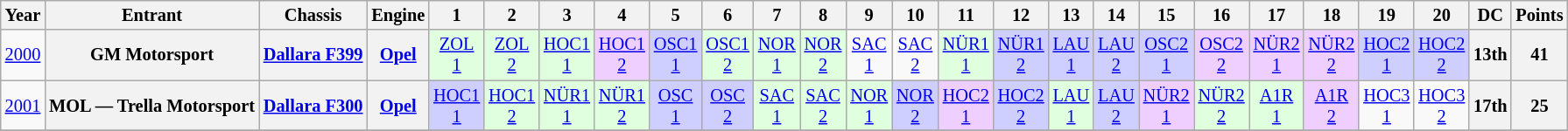<table class="wikitable" style="text-align:center; font-size:85%">
<tr>
<th>Year</th>
<th>Entrant</th>
<th>Chassis</th>
<th>Engine</th>
<th>1</th>
<th>2</th>
<th>3</th>
<th>4</th>
<th>5</th>
<th>6</th>
<th>7</th>
<th>8</th>
<th>9</th>
<th>10</th>
<th>11</th>
<th>12</th>
<th>13</th>
<th>14</th>
<th>15</th>
<th>16</th>
<th>17</th>
<th>18</th>
<th>19</th>
<th>20</th>
<th>DC</th>
<th>Points</th>
</tr>
<tr>
<td><a href='#'>2000</a></td>
<th nowrap>GM Motorsport</th>
<th nowrap><a href='#'>Dallara F399</a></th>
<th><a href='#'>Opel</a></th>
<td style="background:#dfffdf;"><a href='#'>ZOL<br>1</a><br></td>
<td style="background:#dfffdf;"><a href='#'>ZOL<br>2</a><br></td>
<td style="background:#dfffdf;"><a href='#'>HOC1<br>1</a><br></td>
<td style="background:#EFCFFF;"><a href='#'>HOC1<br>2</a><br></td>
<td style="background:#CFCFFF;"><a href='#'>OSC1<br>1</a><br></td>
<td style="background:#dfffdf;"><a href='#'>OSC1<br>2</a><br></td>
<td style="background:#dfffdf;"><a href='#'>NOR<br>1</a><br></td>
<td style="background:#dfffdf;"><a href='#'>NOR<br>2</a><br></td>
<td><a href='#'>SAC<br>1</a></td>
<td><a href='#'>SAC<br>2</a></td>
<td style="background:#dfffdf;"><a href='#'>NÜR1<br>1</a><br></td>
<td style="background:#CFCFFF;"><a href='#'>NÜR1<br>2</a><br></td>
<td style="background:#CFCFFF;"><a href='#'>LAU<br>1</a><br></td>
<td style="background:#CFCFFF;"><a href='#'>LAU<br>2</a><br></td>
<td style="background:#CFCFFF;"><a href='#'>OSC2<br>1</a><br></td>
<td style="background:#EFCFFF;"><a href='#'>OSC2<br>2</a><br></td>
<td style="background:#EFCFFF;"><a href='#'>NÜR2<br>1</a><br></td>
<td style="background:#EFCFFF;"><a href='#'>NÜR2<br>2</a><br></td>
<td style="background:#CFCFFF;"><a href='#'>HOC2<br>1</a><br></td>
<td style="background:#CFCFFF;"><a href='#'>HOC2<br>2</a><br></td>
<th>13th</th>
<th>41</th>
</tr>
<tr>
<td><a href='#'>2001</a></td>
<th nowrap>MOL — Trella Motorsport</th>
<th nowrap><a href='#'>Dallara F300</a></th>
<th><a href='#'>Opel</a></th>
<td style="background:#CFCFFF;"><a href='#'>HOC1<br>1</a><br></td>
<td style="background:#DFFFDF;"><a href='#'>HOC1<br>2</a><br></td>
<td style="background:#DFFFDF;"><a href='#'>NÜR1<br>1</a><br></td>
<td style="background:#DFFFDF;"><a href='#'>NÜR1<br>2</a><br></td>
<td style="background:#CFCFFF;"><a href='#'>OSC<br>1</a><br></td>
<td style="background:#CFCFFF;"><a href='#'>OSC<br>2</a><br></td>
<td style="background:#DFFFDF;"><a href='#'>SAC<br>1</a><br></td>
<td style="background:#DFFFDF;"><a href='#'>SAC<br>2</a><br></td>
<td style="background:#DFFFDF;"><a href='#'>NOR<br>1</a><br></td>
<td style="background:#CFCFFF;"><a href='#'>NOR<br>2</a><br></td>
<td style="background:#EFCFFF;"><a href='#'>HOC2<br>1</a><br></td>
<td style="background:#CFCFFF;"><a href='#'>HOC2<br>2</a><br></td>
<td style="background:#DFFFDF;"><a href='#'>LAU<br>1</a><br></td>
<td style="background:#CFCFFF;"><a href='#'>LAU<br>2</a><br></td>
<td style="background:#EFCFFF;"><a href='#'>NÜR2<br>1</a><br></td>
<td style="background:#DFFFDF;"><a href='#'>NÜR2<br>2</a><br></td>
<td style="background:#DFFFDF;"><a href='#'>A1R<br>1</a><br></td>
<td style="background:#EFCFFF;"><a href='#'>A1R<br>2</a><br></td>
<td><a href='#'>HOC3<br>1</a></td>
<td><a href='#'>HOC3<br>2</a></td>
<th>17th</th>
<th>25</th>
</tr>
<tr>
</tr>
</table>
